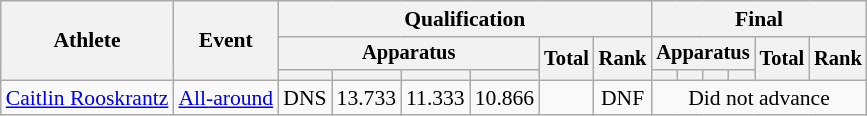<table class="wikitable" style="font-size:90%">
<tr>
<th rowspan=3>Athlete</th>
<th rowspan=3>Event</th>
<th colspan=6>Qualification</th>
<th colspan=6>Final</th>
</tr>
<tr style=font-size:95%>
<th colspan=4>Apparatus</th>
<th rowspan=2>Total</th>
<th rowspan=2>Rank</th>
<th colspan=4>Apparatus</th>
<th rowspan=2>Total</th>
<th rowspan=2>Rank</th>
</tr>
<tr style=font-size:95%>
<th></th>
<th></th>
<th></th>
<th></th>
<th></th>
<th></th>
<th></th>
<th></th>
</tr>
<tr align=center>
<td align=left><a href='#'>Caitlin Rooskrantz</a></td>
<td align=left><a href='#'>All-around</a></td>
<td>DNS</td>
<td>13.733</td>
<td>11.333</td>
<td>10.866</td>
<td></td>
<td>DNF</td>
<td colspan="6">Did not advance</td>
</tr>
</table>
